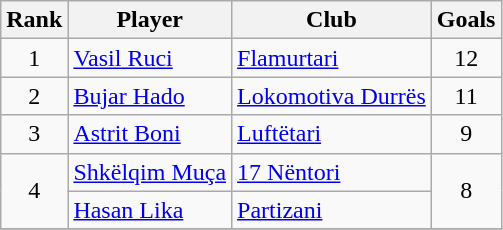<table class="wikitable" style="text-align:center">
<tr>
<th>Rank</th>
<th>Player</th>
<th>Club</th>
<th>Goals</th>
</tr>
<tr>
<td>1</td>
<td align="left"> <a href='#'>Vasil Ruci</a></td>
<td align="left"><a href='#'>Flamurtari</a></td>
<td>12</td>
</tr>
<tr>
<td>2</td>
<td align="left"> <a href='#'>Bujar Hado</a></td>
<td align="left"><a href='#'>Lokomotiva Durrës</a></td>
<td>11</td>
</tr>
<tr>
<td>3</td>
<td align="left"> <a href='#'>Astrit Boni</a></td>
<td align="left"><a href='#'>Luftëtari</a></td>
<td>9</td>
</tr>
<tr>
<td rowspan="2">4</td>
<td align="left"> <a href='#'>Shkëlqim Muça</a></td>
<td align="left"><a href='#'>17 Nëntori</a></td>
<td rowspan="2">8</td>
</tr>
<tr>
<td align="left"> <a href='#'>Hasan Lika</a></td>
<td align="left"><a href='#'>Partizani</a></td>
</tr>
<tr>
</tr>
</table>
